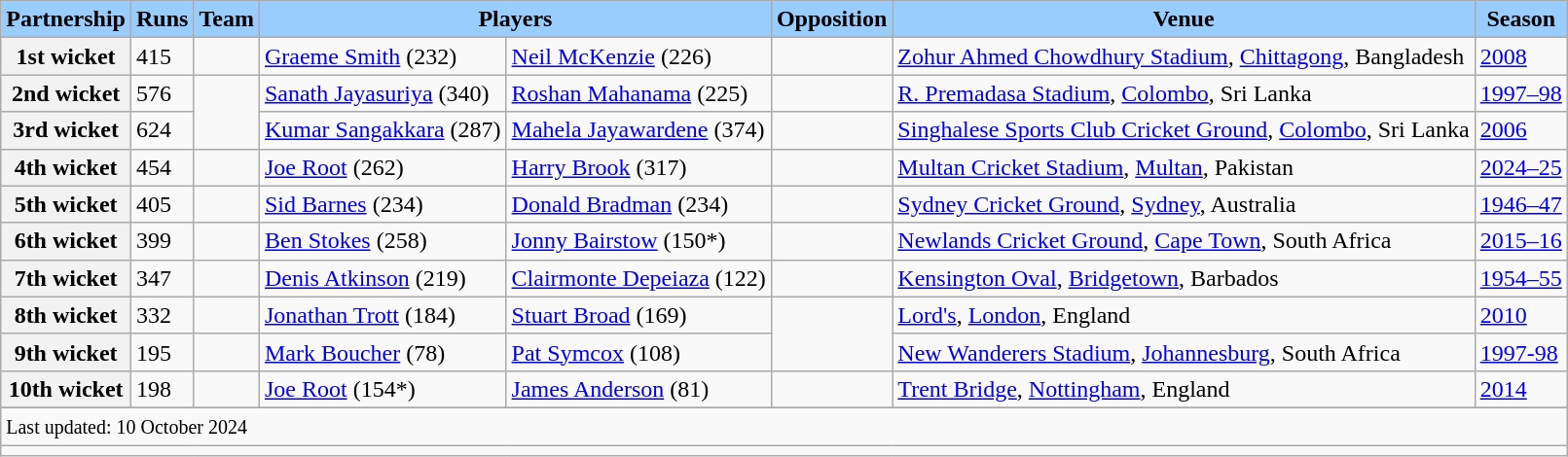<table class="wikitable">
<tr style="background:#9cf;">
<td style="text-align:center;"><strong>Partnership</strong></td>
<td style="text-align:center;"><strong>Runs</strong></td>
<td style="text-align:center;"><strong>Team</strong></td>
<td colspan="2" style="text-align:center;"><strong>Players</strong></td>
<td style="text-align:center;"><strong>Opposition</strong></td>
<td style="text-align:center;"><strong>Venue</strong></td>
<td style="text-align:center;"><strong>Season</strong></td>
</tr>
<tr>
<th>1st wicket</th>
<td>415</td>
<td></td>
<td><a href='#'>Graeme Smith</a> (232)</td>
<td><a href='#'>Neil McKenzie</a> (226)</td>
<td></td>
<td><a href='#'>Zohur Ahmed Chowdhury Stadium</a>, <a href='#'>Chittagong</a>, Bangladesh</td>
<td><a href='#'>2008</a></td>
</tr>
<tr>
<th>2nd wicket</th>
<td>576</td>
<td rowspan=2></td>
<td><a href='#'>Sanath Jayasuriya</a> (340)</td>
<td><a href='#'>Roshan Mahanama</a> (225)</td>
<td></td>
<td><a href='#'>R. Premadasa Stadium</a>, <a href='#'>Colombo</a>, Sri Lanka</td>
<td><a href='#'>1997–98</a></td>
</tr>
<tr>
<th>3rd wicket</th>
<td>624</td>
<td><a href='#'>Kumar Sangakkara</a> (287)</td>
<td><a href='#'>Mahela Jayawardene</a> (374)</td>
<td></td>
<td><a href='#'>Singhalese Sports Club Cricket Ground</a>, <a href='#'>Colombo</a>, Sri Lanka</td>
<td><a href='#'>2006</a></td>
</tr>
<tr>
<th>4th wicket</th>
<td>454</td>
<td></td>
<td><a href='#'>Joe Root</a> (262)</td>
<td><a href='#'>Harry Brook</a> (317)</td>
<td></td>
<td><a href='#'>Multan Cricket Stadium</a>, <a href='#'>Multan</a>, Pakistan</td>
<td><a href='#'>2024–25</a></td>
</tr>
<tr>
<th>5th wicket</th>
<td>405</td>
<td></td>
<td><a href='#'>Sid Barnes</a> (234)</td>
<td><a href='#'>Donald Bradman</a> (234)</td>
<td></td>
<td><a href='#'>Sydney Cricket Ground</a>, <a href='#'>Sydney</a>, Australia</td>
<td><a href='#'>1946–47</a></td>
</tr>
<tr>
<th>6th wicket</th>
<td>399</td>
<td></td>
<td><a href='#'>Ben Stokes</a> (258)</td>
<td><a href='#'>Jonny Bairstow</a> (150*)</td>
<td></td>
<td><a href='#'>Newlands Cricket Ground</a>, <a href='#'>Cape Town</a>, South Africa</td>
<td><a href='#'>2015–16</a></td>
</tr>
<tr>
<th>7th wicket</th>
<td>347</td>
<td></td>
<td><a href='#'>Denis Atkinson</a> (219)</td>
<td><a href='#'>Clairmonte Depeiaza</a> (122)</td>
<td></td>
<td><a href='#'>Kensington Oval</a>, <a href='#'>Bridgetown</a>, Barbados</td>
<td><a href='#'>1954–55</a></td>
</tr>
<tr>
<th>8th wicket</th>
<td>332</td>
<td></td>
<td><a href='#'>Jonathan Trott</a> (184)</td>
<td><a href='#'>Stuart Broad</a> (169)</td>
<td rowspan=2></td>
<td><a href='#'>Lord's</a>, <a href='#'>London</a>, England</td>
<td><a href='#'>2010</a></td>
</tr>
<tr>
<th>9th wicket</th>
<td>195</td>
<td></td>
<td><a href='#'>Mark Boucher</a> (78)</td>
<td><a href='#'>Pat Symcox</a> (108)</td>
<td><a href='#'>New Wanderers Stadium</a>, <a href='#'>Johannesburg</a>, South Africa</td>
<td><a href='#'>1997-98</a></td>
</tr>
<tr>
<th>10th wicket</th>
<td>198</td>
<td></td>
<td><a href='#'>Joe Root</a> (154*)</td>
<td><a href='#'>James Anderson</a> (81)</td>
<td></td>
<td><a href='#'>Trent Bridge</a>, <a href='#'>Nottingham</a>, England</td>
<td><a href='#'>2014</a></td>
</tr>
<tr>
</tr>
<tr class=sortbottom>
<td colspan=8><small>Last updated: 10 October 2024</small></td>
</tr>
<tr>
<td colspan=8></td>
</tr>
</table>
